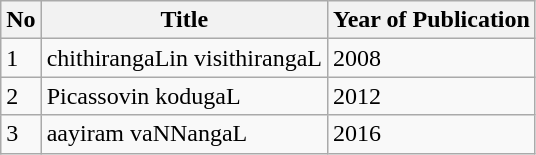<table class="wikitable">
<tr>
<th>No</th>
<th>Title</th>
<th>Year of Publication</th>
</tr>
<tr>
<td>1</td>
<td>chithirangaLin visithirangaL</td>
<td>2008</td>
</tr>
<tr>
<td>2</td>
<td>Picassovin kodugaL</td>
<td>2012</td>
</tr>
<tr>
<td>3</td>
<td>aayiram vaNNangaL</td>
<td>2016</td>
</tr>
</table>
